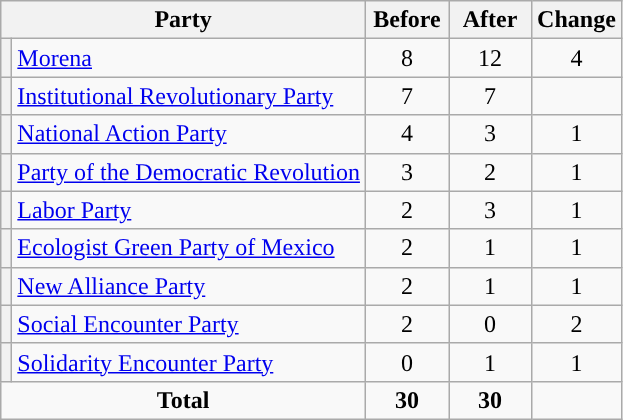<table class="wikitable" style="text-align:center;">
<tr>
<th colspan="2">Party</th>
<th style="width:3em">Before</th>
<th style="width:3em">After</th>
<th style="width:3em">Change</th>
</tr>
<tr>
<th style="background-color:"></th>
<td style="text-align:left;"><a href='#'>Morena</a></td>
<td>8</td>
<td>12</td>
<td>4</td>
</tr>
<tr>
<th style="background-color:"></th>
<td style="text-align:left;"><a href='#'>Institutional Revolutionary Party</a></td>
<td>7</td>
<td>7</td>
<td></td>
</tr>
<tr>
<th style="background-color:"></th>
<td style="text-align:left;"><a href='#'>National Action Party</a></td>
<td>4</td>
<td>3</td>
<td>1</td>
</tr>
<tr>
<th style="background-color:"></th>
<td style="text-align:left;"><a href='#'>Party of the Democratic Revolution</a></td>
<td>3</td>
<td>2</td>
<td>1</td>
</tr>
<tr>
<th style="background-color:"></th>
<td style="text-align:left;"><a href='#'>Labor Party</a></td>
<td>2</td>
<td>3</td>
<td>1</td>
</tr>
<tr>
<th style="background-color:"></th>
<td style="text-align:left;"><a href='#'>Ecologist Green Party of Mexico</a></td>
<td>2</td>
<td>1</td>
<td>1</td>
</tr>
<tr>
<th style="background-color:"></th>
<td style="text-align:left;"><a href='#'>New Alliance Party</a></td>
<td>2</td>
<td>1</td>
<td>1</td>
</tr>
<tr>
<th style="background-color:"></th>
<td style="text-align:left;"><a href='#'>Social Encounter Party</a></td>
<td>2</td>
<td>0</td>
<td>2</td>
</tr>
<tr>
<th style="background-color:"></th>
<td style="text-align:left;"><a href='#'>Solidarity Encounter Party</a></td>
<td>0</td>
<td>1</td>
<td>1</td>
</tr>
<tr>
<td colspan="2"><strong>Total</strong></td>
<td><strong>30</strong></td>
<td><strong>30</strong></td>
<td></td>
</tr>
</table>
